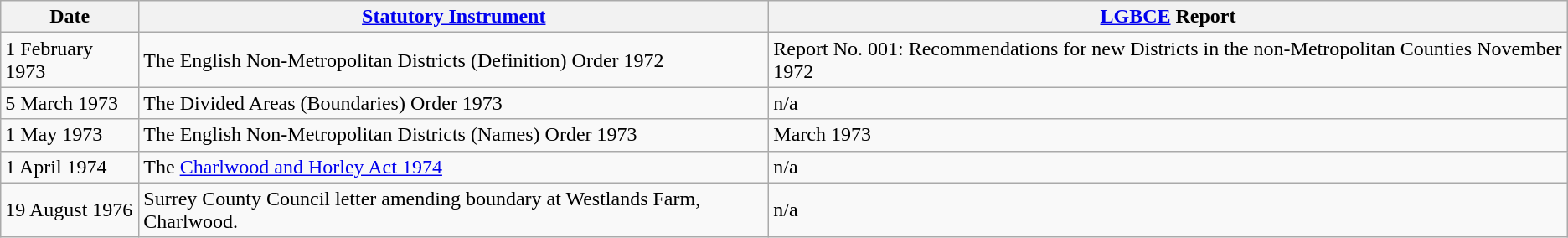<table class="wikitable sortable">
<tr>
<th>Date</th>
<th><a href='#'>Statutory Instrument</a></th>
<th><a href='#'>LGBCE</a> Report</th>
</tr>
<tr>
<td>1 February 1973</td>
<td>The English Non-Metropolitan Districts (Definition) Order 1972</td>
<td>Report No. 001: Recommendations for new Districts in the non-Metropolitan Counties November 1972</td>
</tr>
<tr>
<td>5 March 1973</td>
<td>The Divided Areas (Boundaries) Order 1973</td>
<td>n/a</td>
</tr>
<tr>
<td>1 May 1973</td>
<td>The English Non-Metropolitan Districts (Names) Order 1973</td>
<td> March 1973</td>
</tr>
<tr>
<td>1 April 1974</td>
<td>The <a href='#'>Charlwood and Horley Act 1974</a></td>
<td>n/a</td>
</tr>
<tr>
<td>19 August 1976</td>
<td>Surrey County Council letter amending boundary at Westlands Farm, Charlwood.</td>
<td>n/a</td>
</tr>
</table>
